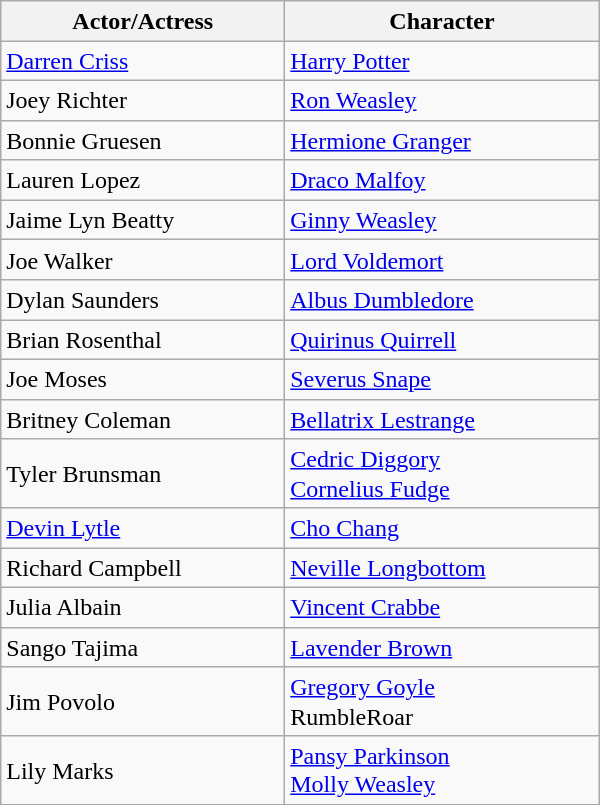<table class="wikitable" Class="wikitable" style="width:25em; font-size:100%; line-height:1.2">
<tr>
<th>Actor/Actress</th>
<th>Character</th>
</tr>
<tr>
<td><a href='#'>Darren Criss</a></td>
<td><a href='#'>Harry Potter</a></td>
</tr>
<tr>
<td>Joey Richter</td>
<td><a href='#'>Ron Weasley</a></td>
</tr>
<tr>
<td>Bonnie Gruesen</td>
<td><a href='#'>Hermione Granger</a></td>
</tr>
<tr>
<td>Lauren Lopez</td>
<td><a href='#'>Draco Malfoy</a></td>
</tr>
<tr>
<td>Jaime Lyn Beatty</td>
<td><a href='#'>Ginny Weasley</a></td>
</tr>
<tr>
<td>Joe Walker</td>
<td><a href='#'>Lord Voldemort</a></td>
</tr>
<tr>
<td>Dylan Saunders</td>
<td><a href='#'>Albus Dumbledore</a></td>
</tr>
<tr>
<td>Brian Rosenthal</td>
<td><a href='#'>Quirinus Quirrell</a></td>
</tr>
<tr>
<td>Joe Moses</td>
<td><a href='#'>Severus Snape</a></td>
</tr>
<tr>
<td>Britney Coleman</td>
<td><a href='#'>Bellatrix Lestrange</a></td>
</tr>
<tr>
<td>Tyler Brunsman</td>
<td><a href='#'>Cedric Diggory</a><br><a href='#'>Cornelius Fudge</a></td>
</tr>
<tr>
<td><a href='#'>Devin Lytle</a></td>
<td><a href='#'>Cho Chang</a></td>
</tr>
<tr>
<td>Richard Campbell</td>
<td><a href='#'>Neville Longbottom</a></td>
</tr>
<tr>
<td>Julia Albain</td>
<td><a href='#'>Vincent Crabbe</a></td>
</tr>
<tr>
<td>Sango Tajima</td>
<td><a href='#'>Lavender Brown</a></td>
</tr>
<tr>
<td>Jim Povolo</td>
<td><a href='#'>Gregory Goyle</a><br>RumbleRoar</td>
</tr>
<tr>
<td>Lily Marks</td>
<td><a href='#'>Pansy Parkinson</a><br><a href='#'>Molly Weasley</a></td>
</tr>
</table>
